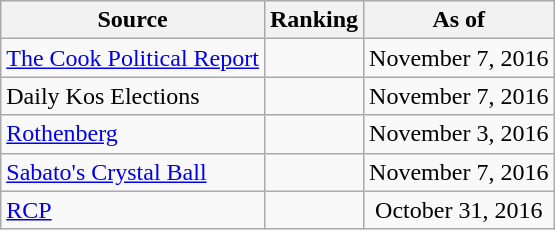<table class="wikitable" style="text-align:center">
<tr>
<th>Source</th>
<th>Ranking</th>
<th>As of</th>
</tr>
<tr>
<td align=left><a href='#'>The Cook Political Report</a></td>
<td></td>
<td>November 7, 2016</td>
</tr>
<tr>
<td align=left>Daily Kos Elections</td>
<td></td>
<td>November 7, 2016</td>
</tr>
<tr>
<td align=left><a href='#'>Rothenberg</a></td>
<td></td>
<td>November 3, 2016</td>
</tr>
<tr>
<td align=left><a href='#'>Sabato's Crystal Ball</a></td>
<td></td>
<td>November 7, 2016</td>
</tr>
<tr>
<td align="left"><a href='#'>RCP</a></td>
<td></td>
<td>October 31, 2016</td>
</tr>
</table>
